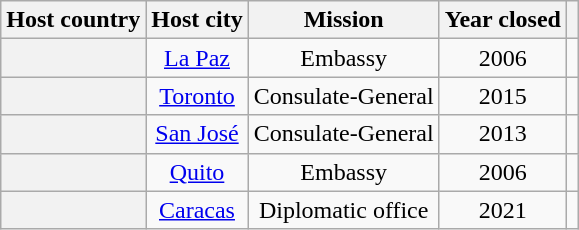<table class="wikitable plainrowheaders" style="text-align:center;">
<tr>
<th scope="col">Host country</th>
<th scope="col">Host city</th>
<th scope="col">Mission</th>
<th scope="col">Year closed</th>
<th scope="col"></th>
</tr>
<tr>
<th scope="row"></th>
<td><a href='#'>La Paz</a></td>
<td>Embassy</td>
<td>2006</td>
<td></td>
</tr>
<tr>
<th scope="row"></th>
<td><a href='#'>Toronto</a></td>
<td>Consulate-General</td>
<td>2015</td>
<td></td>
</tr>
<tr>
<th scope="row"></th>
<td><a href='#'>San José</a></td>
<td>Consulate-General</td>
<td>2013</td>
<td></td>
</tr>
<tr>
<th scope="row"></th>
<td><a href='#'>Quito</a></td>
<td>Embassy</td>
<td>2006</td>
<td></td>
</tr>
<tr>
<th scope="row"></th>
<td><a href='#'>Caracas</a></td>
<td>Diplomatic office</td>
<td>2021</td>
<td></td>
</tr>
</table>
